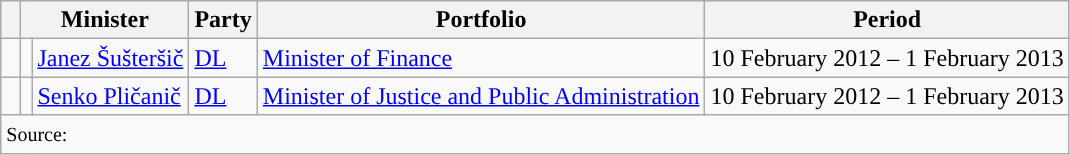<table class="wikitable">
<tr>
<th colspan="1" width=6px></th>
<th colspan="2">Minister</th>
<th>Party</th>
<th>Portfolio</th>
<th>Period</th>
</tr>
<tr>
<td style="background-color: "></td>
<td></td>
<td><a href='#'>Janez Šušteršič</a></td>
<td><a href='#'>DL</a></td>
<td><a href='#'>Minister of Finance</a></td>
<td>10 February 2012 – 1 February 2013</td>
</tr>
<tr>
<td style="background-color: "></td>
<td></td>
<td><a href='#'>Senko Pličanič</a></td>
<td><a href='#'>DL</a></td>
<td><a href='#'>Minister of Justice and Public Administration</a></td>
<td>10 February 2012 – 1 February 2013</td>
</tr>
<tr>
<td colspan=6><small>Source: </small></td>
</tr>
</table>
